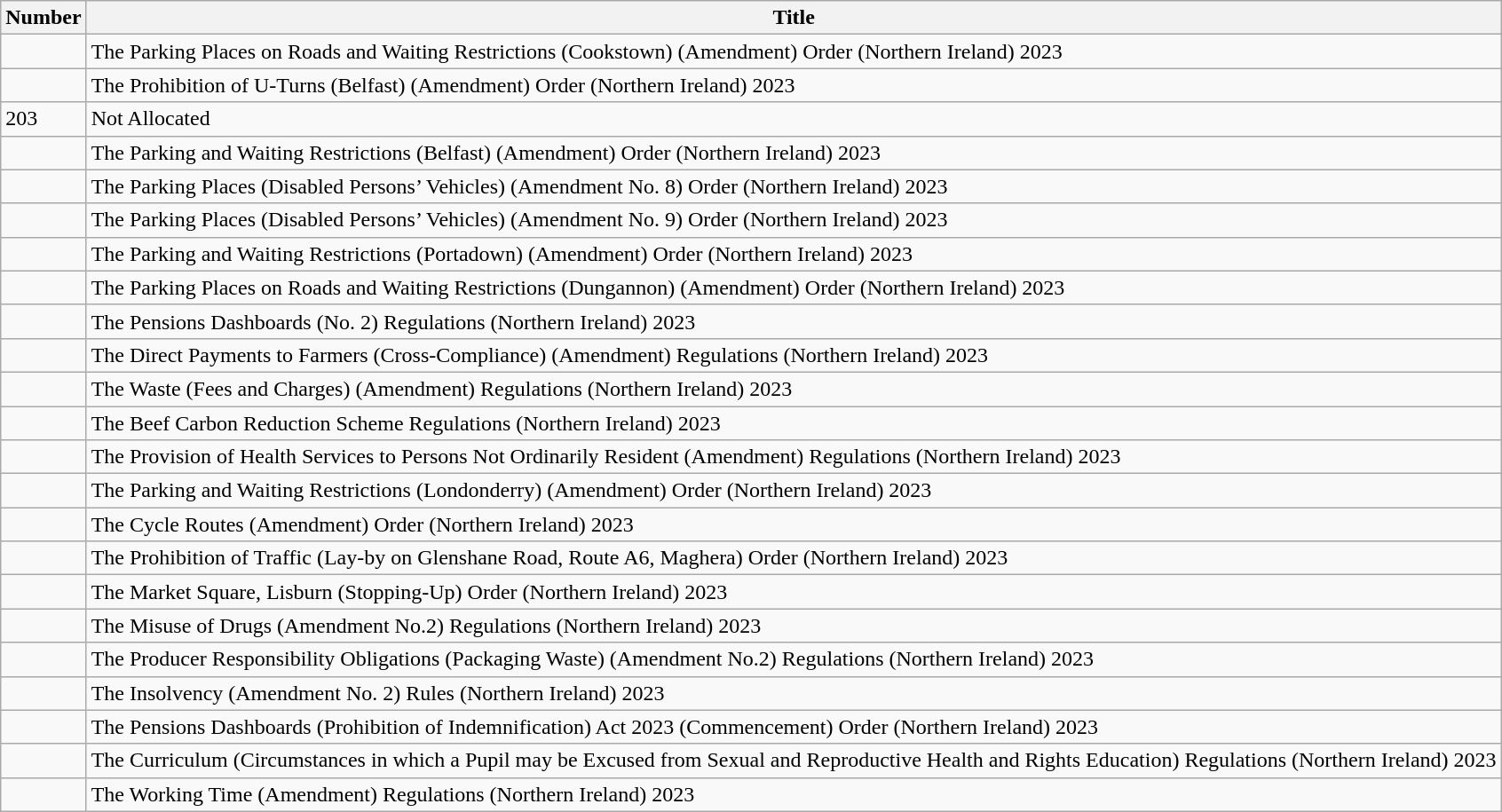<table class="wikitable collapsible">
<tr>
<th>Number</th>
<th>Title</th>
</tr>
<tr>
<td></td>
<td>The Parking Places on Roads and Waiting Restrictions (Cookstown) (Amendment) Order (Northern Ireland) 2023</td>
</tr>
<tr>
<td></td>
<td>The Prohibition of U-Turns (Belfast) (Amendment) Order (Northern Ireland) 2023</td>
</tr>
<tr>
<td>203</td>
<td>Not Allocated</td>
</tr>
<tr>
<td></td>
<td>The Parking and Waiting Restrictions (Belfast) (Amendment) Order (Northern Ireland) 2023</td>
</tr>
<tr>
<td></td>
<td>The Parking Places (Disabled Persons’ Vehicles) (Amendment No. 8) Order (Northern Ireland) 2023</td>
</tr>
<tr>
<td></td>
<td>The Parking Places (Disabled Persons’ Vehicles) (Amendment No. 9) Order (Northern Ireland) 2023</td>
</tr>
<tr>
<td></td>
<td>The Parking and Waiting Restrictions (Portadown) (Amendment) Order (Northern Ireland) 2023</td>
</tr>
<tr>
<td></td>
<td>The Parking Places on Roads and Waiting Restrictions (Dungannon) (Amendment) Order (Northern Ireland) 2023</td>
</tr>
<tr>
<td></td>
<td>The Pensions Dashboards (No. 2) Regulations (Northern Ireland) 2023</td>
</tr>
<tr>
<td></td>
<td>The Direct Payments to Farmers (Cross-Compliance) (Amendment) Regulations (Northern Ireland) 2023</td>
</tr>
<tr>
<td></td>
<td>The Waste (Fees and Charges) (Amendment) Regulations (Northern Ireland) 2023</td>
</tr>
<tr>
<td></td>
<td>The Beef Carbon Reduction Scheme Regulations (Northern Ireland) 2023</td>
</tr>
<tr>
<td></td>
<td>The Provision of Health Services to Persons Not Ordinarily Resident (Amendment) Regulations (Northern Ireland) 2023</td>
</tr>
<tr>
<td></td>
<td>The Parking and Waiting Restrictions (Londonderry) (Amendment) Order (Northern Ireland) 2023</td>
</tr>
<tr>
<td></td>
<td>The Cycle Routes (Amendment) Order (Northern Ireland) 2023</td>
</tr>
<tr>
<td></td>
<td>The Prohibition of Traffic (Lay-by on Glenshane Road, Route A6, Maghera) Order (Northern Ireland) 2023</td>
</tr>
<tr>
<td></td>
<td>The Market Square, Lisburn (Stopping-Up) Order (Northern Ireland) 2023</td>
</tr>
<tr>
<td></td>
<td>The Misuse of Drugs (Amendment No.2) Regulations (Northern Ireland) 2023</td>
</tr>
<tr>
<td></td>
<td>The Producer Responsibility Obligations (Packaging Waste) (Amendment No.2) Regulations (Northern Ireland) 2023</td>
</tr>
<tr>
<td></td>
<td>The Insolvency (Amendment No. 2) Rules (Northern Ireland) 2023</td>
</tr>
<tr>
<td></td>
<td>The Pensions Dashboards (Prohibition of Indemnification) Act 2023 (Commencement) Order (Northern Ireland) 2023</td>
</tr>
<tr>
<td></td>
<td>The Curriculum (Circumstances in which a Pupil may be Excused from Sexual and Reproductive Health and Rights Education) Regulations (Northern Ireland) 2023</td>
</tr>
<tr>
<td></td>
<td>The Working Time (Amendment) Regulations (Northern Ireland) 2023</td>
</tr>
</table>
